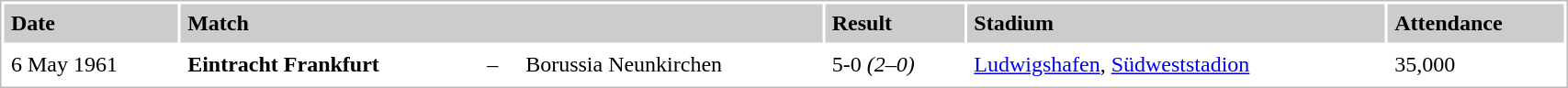<table style="border:1px solid #bbb;background:#fff;" cellpadding="5" cellspacing="2" width="90%">
<tr style="background:#ccc;font-weight:bold">
<td>Date</td>
<td colspan="3">Match</td>
<td>Result</td>
<td>Stadium</td>
<td>Attendance</td>
</tr>
<tr>
<td>6 May 1961</td>
<td><strong>Eintracht Frankfurt</strong></td>
<td>–</td>
<td>Borussia Neunkirchen</td>
<td>5-0 <em>(2–0)</em></td>
<td><a href='#'>Ludwigshafen</a>, <a href='#'>Südweststadion</a></td>
<td>35,000</td>
</tr>
</table>
